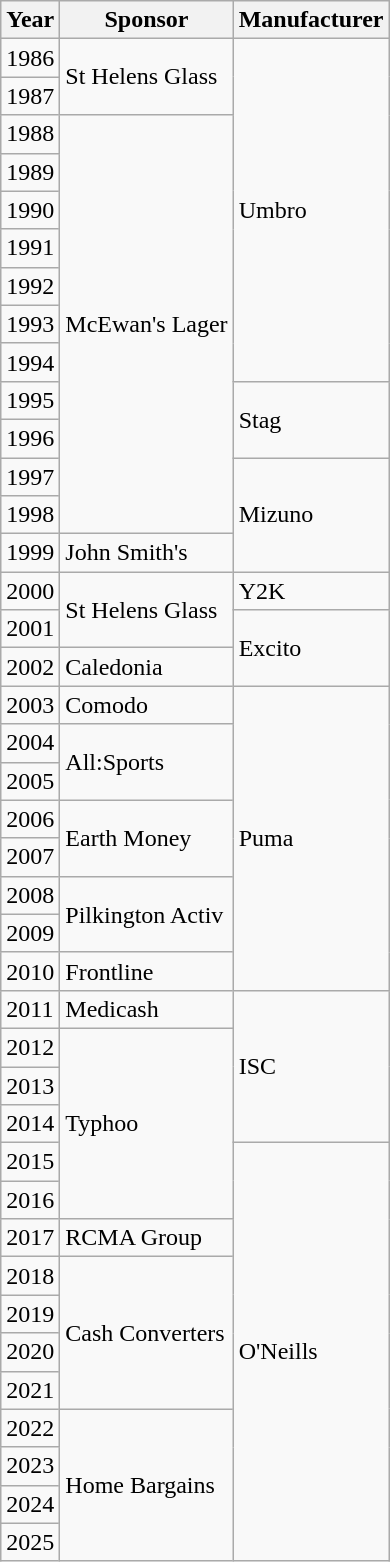<table class="wikitable">
<tr>
<th>Year</th>
<th>Sponsor</th>
<th>Manufacturer</th>
</tr>
<tr>
<td>1986</td>
<td rowspan="2">St Helens Glass</td>
<td rowspan="9">Umbro</td>
</tr>
<tr>
<td>1987</td>
</tr>
<tr>
<td>1988</td>
<td rowspan="11">McEwan's Lager</td>
</tr>
<tr>
<td>1989</td>
</tr>
<tr>
<td>1990</td>
</tr>
<tr>
<td>1991</td>
</tr>
<tr>
<td>1992</td>
</tr>
<tr>
<td>1993</td>
</tr>
<tr>
<td>1994</td>
</tr>
<tr>
<td>1995</td>
<td rowspan="2">Stag</td>
</tr>
<tr>
<td>1996</td>
</tr>
<tr>
<td>1997</td>
<td rowspan="3">Mizuno</td>
</tr>
<tr>
<td>1998</td>
</tr>
<tr>
<td>1999</td>
<td>John Smith's</td>
</tr>
<tr>
<td>2000</td>
<td rowspan="2">St Helens Glass</td>
<td>Y2K</td>
</tr>
<tr>
<td>2001</td>
<td rowspan="2">Excito</td>
</tr>
<tr>
<td>2002</td>
<td>Caledonia</td>
</tr>
<tr>
<td>2003</td>
<td>Comodo</td>
<td rowspan="8">Puma</td>
</tr>
<tr>
<td>2004</td>
<td rowspan="2">All:Sports</td>
</tr>
<tr>
<td>2005</td>
</tr>
<tr>
<td>2006</td>
<td rowspan="2">Earth Money</td>
</tr>
<tr>
<td>2007</td>
</tr>
<tr>
<td>2008</td>
<td rowspan="2">Pilkington Activ</td>
</tr>
<tr>
<td>2009</td>
</tr>
<tr>
<td>2010</td>
<td>Frontline</td>
</tr>
<tr>
<td>2011</td>
<td>Medicash</td>
<td rowspan="4">ISC</td>
</tr>
<tr>
<td>2012</td>
<td rowspan="5">Typhoo</td>
</tr>
<tr>
<td>2013</td>
</tr>
<tr>
<td>2014</td>
</tr>
<tr>
<td>2015</td>
<td rowspan="11">O'Neills</td>
</tr>
<tr>
<td>2016</td>
</tr>
<tr>
<td>2017</td>
<td>RCMA Group</td>
</tr>
<tr>
<td>2018</td>
<td rowspan="4">Cash Converters</td>
</tr>
<tr>
<td>2019</td>
</tr>
<tr>
<td>2020</td>
</tr>
<tr>
<td>2021</td>
</tr>
<tr>
<td>2022</td>
<td rowspan="4">Home Bargains</td>
</tr>
<tr>
<td>2023</td>
</tr>
<tr>
<td>2024</td>
</tr>
<tr>
<td>2025</td>
</tr>
</table>
